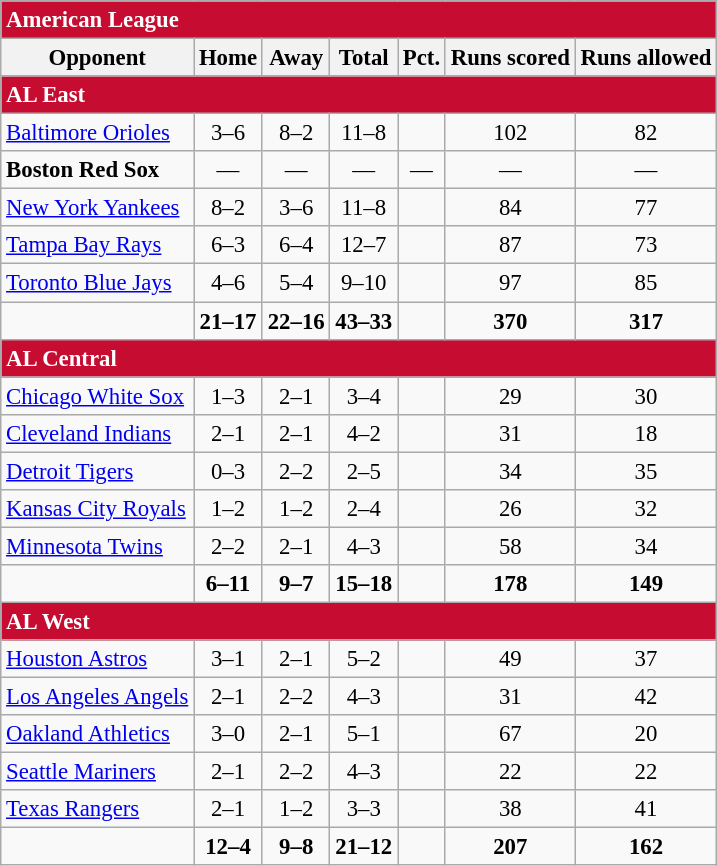<table class="wikitable" style="font-size: 95%; text-align: center">
<tr>
<td colspan="7" style="text-align:left; background:#c60c30;color:#fff"><strong>American League</strong></td>
</tr>
<tr>
<th>Opponent</th>
<th>Home</th>
<th>Away</th>
<th>Total</th>
<th>Pct.</th>
<th>Runs scored</th>
<th>Runs allowed</th>
</tr>
<tr>
<td colspan="7" style="text-align:left; background:#c60c30;color:#fff"><strong>AL East</strong></td>
</tr>
<tr>
<td style="text-align:left"><a href='#'>Baltimore Orioles</a></td>
<td>3–6</td>
<td>8–2</td>
<td>11–8</td>
<td></td>
<td>102</td>
<td>82</td>
</tr>
<tr>
<td style="text-align:left"><strong>Boston Red Sox</strong></td>
<td>—</td>
<td>—</td>
<td>—</td>
<td>—</td>
<td>—</td>
<td>—</td>
</tr>
<tr>
<td style="text-align:left"><a href='#'>New York Yankees</a></td>
<td>8–2</td>
<td>3–6</td>
<td>11–8</td>
<td></td>
<td>84</td>
<td>77</td>
</tr>
<tr>
<td style="text-align:left"><a href='#'>Tampa Bay Rays</a></td>
<td>6–3</td>
<td>6–4</td>
<td>12–7</td>
<td></td>
<td>87</td>
<td>73</td>
</tr>
<tr>
<td style="text-align:left"><a href='#'>Toronto Blue Jays</a></td>
<td>4–6</td>
<td>5–4</td>
<td>9–10</td>
<td></td>
<td>97</td>
<td>85</td>
</tr>
<tr style="font-weight:bold">
<td></td>
<td>21–17</td>
<td>22–16</td>
<td>43–33</td>
<td></td>
<td>370</td>
<td>317</td>
</tr>
<tr>
<td colspan="7" style="text-align:left; background:#c60c30;color:#fff"><strong>AL Central</strong></td>
</tr>
<tr>
<td style="text-align:left"><a href='#'>Chicago White Sox</a></td>
<td>1–3</td>
<td>2–1</td>
<td>3–4</td>
<td></td>
<td>29</td>
<td>30</td>
</tr>
<tr>
<td style="text-align:left"><a href='#'>Cleveland Indians</a></td>
<td>2–1</td>
<td>2–1</td>
<td>4–2</td>
<td></td>
<td>31</td>
<td>18</td>
</tr>
<tr>
<td style="text-align:left"><a href='#'>Detroit Tigers</a></td>
<td>0–3</td>
<td>2–2</td>
<td>2–5</td>
<td></td>
<td>34</td>
<td>35</td>
</tr>
<tr>
<td style="text-align:left"><a href='#'>Kansas City Royals</a></td>
<td>1–2</td>
<td>1–2</td>
<td>2–4</td>
<td></td>
<td>26</td>
<td>32</td>
</tr>
<tr>
<td style="text-align:left"><a href='#'>Minnesota Twins</a></td>
<td>2–2</td>
<td>2–1</td>
<td>4–3</td>
<td></td>
<td>58</td>
<td>34</td>
</tr>
<tr style="font-weight:bold">
<td></td>
<td>6–11</td>
<td>9–7</td>
<td>15–18</td>
<td></td>
<td>178</td>
<td>149</td>
</tr>
<tr>
<td colspan="7" style="text-align:left; background:#c60c30;color:#fff"><strong>AL West</strong></td>
</tr>
<tr>
<td style="text-align:left"><a href='#'>Houston Astros</a></td>
<td>3–1</td>
<td>2–1</td>
<td>5–2</td>
<td></td>
<td>49</td>
<td>37</td>
</tr>
<tr>
<td style="text-align:left"><a href='#'>Los Angeles Angels</a></td>
<td>2–1</td>
<td>2–2</td>
<td>4–3</td>
<td></td>
<td>31</td>
<td>42</td>
</tr>
<tr>
<td style="text-align:left"><a href='#'>Oakland Athletics</a></td>
<td>3–0</td>
<td>2–1</td>
<td>5–1</td>
<td></td>
<td>67</td>
<td>20</td>
</tr>
<tr>
<td style="text-align:left"><a href='#'>Seattle Mariners</a></td>
<td>2–1</td>
<td>2–2</td>
<td>4–3</td>
<td></td>
<td>22</td>
<td>22</td>
</tr>
<tr>
<td style="text-align:left"><a href='#'>Texas Rangers</a></td>
<td>2–1</td>
<td>1–2</td>
<td>3–3</td>
<td></td>
<td>38</td>
<td>41</td>
</tr>
<tr style="font-weight:bold">
<td></td>
<td>12–4</td>
<td>9–8</td>
<td>21–12</td>
<td></td>
<td>207</td>
<td>162</td>
</tr>
</table>
